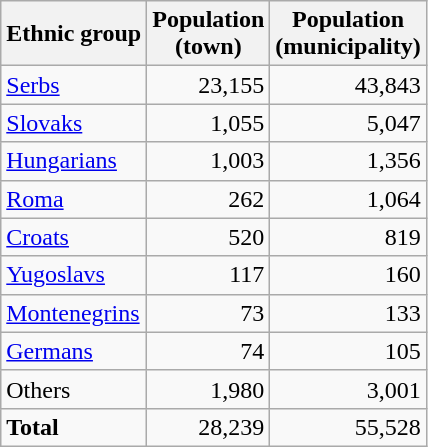<table class="wikitable">
<tr>
<th>Ethnic group</th>
<th>Population<br>(town)</th>
<th>Population<br>(municipality)</th>
</tr>
<tr>
<td><a href='#'>Serbs</a></td>
<td align="right">23,155</td>
<td align="right">43,843</td>
</tr>
<tr>
<td><a href='#'>Slovaks</a></td>
<td align="right">1,055</td>
<td align="right">5,047</td>
</tr>
<tr>
<td><a href='#'>Hungarians</a></td>
<td align="right">1,003</td>
<td align="right">1,356</td>
</tr>
<tr>
<td><a href='#'>Roma</a></td>
<td align="right">262</td>
<td align="right">1,064</td>
</tr>
<tr>
<td><a href='#'>Croats</a></td>
<td align="right">520</td>
<td align="right">819</td>
</tr>
<tr>
<td><a href='#'>Yugoslavs</a></td>
<td align="right">117</td>
<td align="right">160</td>
</tr>
<tr>
<td><a href='#'>Montenegrins</a></td>
<td align="right">73</td>
<td align="right">133</td>
</tr>
<tr>
<td><a href='#'>Germans</a></td>
<td align="right">74</td>
<td align="right">105</td>
</tr>
<tr>
<td>Others</td>
<td align="right">1,980</td>
<td align="right">3,001</td>
</tr>
<tr>
<td><strong>Total</strong></td>
<td align="right">28,239</td>
<td align="right">55,528</td>
</tr>
</table>
